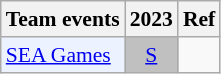<table style='font-size: 90%; text-align:center;' class='wikitable'>
<tr>
<th>Team events</th>
<th>2023</th>
<th>Ref</th>
</tr>
<tr>
<td bgcolor="#ECF2FF"; align="left"><a href='#'>SEA Games</a></td>
<td bgcolor=silver><a href='#'>S</a></td>
<td></td>
</tr>
</table>
